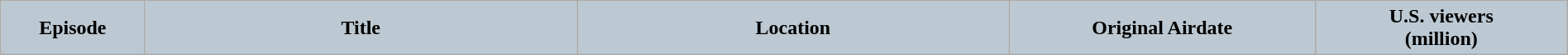<table class="wikitable plainrowheaders"  style="width:100%; background:#fff;">
<tr>
<th style="background:#BCC9D2; width:8%;"><span>Episode</span></th>
<th style="background:#BCC9D2; width:24%;"><span>Title</span></th>
<th style="background:#BCC9D2; width:24%;"><span>Location</span></th>
<th style="background:#BCC9D2; width:17%;"><span>Original Airdate</span></th>
<th style="background:#BCC9D2; width:14%;"><span>U.S. viewers<br>(million)</span><br>




</th>
</tr>
</table>
